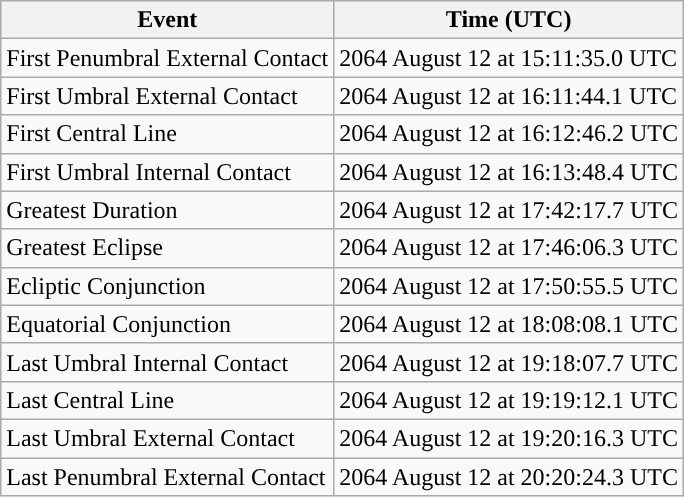<table class="wikitable">
<tr>
<th>Event</th>
<th>Time (UTC)</th>
</tr>
<tr>
<td>First Penumbral External Contact</td>
<td>2064 August 12 at 15:11:35.0 UTC</td>
</tr>
<tr>
<td>First Umbral External Contact</td>
<td>2064 August 12 at 16:11:44.1 UTC</td>
</tr>
<tr>
<td>First Central Line</td>
<td>2064 August 12 at 16:12:46.2 UTC</td>
</tr>
<tr>
<td>First Umbral Internal Contact</td>
<td>2064 August 12 at 16:13:48.4 UTC</td>
</tr>
<tr>
<td>Greatest Duration</td>
<td>2064 August 12 at 17:42:17.7 UTC</td>
</tr>
<tr>
<td>Greatest Eclipse</td>
<td>2064 August 12 at 17:46:06.3 UTC</td>
</tr>
<tr>
<td>Ecliptic Conjunction</td>
<td>2064 August 12 at 17:50:55.5 UTC</td>
</tr>
<tr>
<td>Equatorial Conjunction</td>
<td>2064 August 12 at 18:08:08.1 UTC</td>
</tr>
<tr>
<td>Last Umbral Internal Contact</td>
<td>2064 August 12 at 19:18:07.7 UTC</td>
</tr>
<tr>
<td>Last Central Line</td>
<td>2064 August 12 at 19:19:12.1 UTC</td>
</tr>
<tr>
<td>Last Umbral External Contact</td>
<td>2064 August 12 at 19:20:16.3 UTC</td>
</tr>
<tr>
<td>Last Penumbral External Contact</td>
<td>2064 August 12 at 20:20:24.3 UTC</td>
</tr>
</table>
